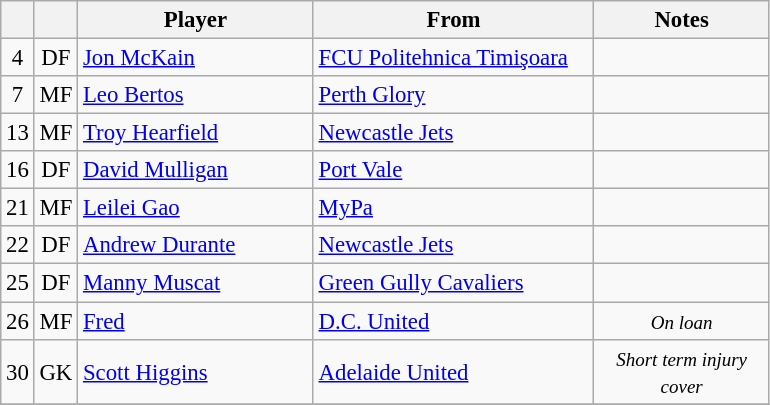<table class="wikitable sortable" style="text-align:center; font-size:95%;">
<tr>
<th></th>
<th></th>
<th width=150>Player</th>
<th width=180>From</th>
<th width=110>Notes</th>
</tr>
<tr>
<td>4</td>
<td>DF</td>
<td align=left> <a href='#'>Jon McKain</a></td>
<td align=left> <a href='#'>FCU Politehnica Timişoara</a></td>
<td></td>
</tr>
<tr>
<td>7</td>
<td>MF</td>
<td align=left> <a href='#'>Leo Bertos</a></td>
<td align=left> <a href='#'>Perth Glory</a></td>
<td></td>
</tr>
<tr>
<td>13</td>
<td>MF</td>
<td align=left> <a href='#'>Troy Hearfield</a></td>
<td align=left> <a href='#'>Newcastle Jets</a></td>
<td></td>
</tr>
<tr>
<td>16</td>
<td>DF</td>
<td align=left> <a href='#'>David Mulligan</a></td>
<td align=left> <a href='#'>Port Vale</a></td>
<td></td>
</tr>
<tr>
<td>21</td>
<td>MF</td>
<td align=left> <a href='#'>Leilei Gao</a></td>
<td align=left> <a href='#'>MyPa</a></td>
<td></td>
</tr>
<tr>
<td>22</td>
<td>DF</td>
<td align=left> <a href='#'>Andrew Durante</a></td>
<td align=left> <a href='#'>Newcastle Jets</a></td>
<td></td>
</tr>
<tr>
<td>25</td>
<td>DF</td>
<td align=left> <a href='#'>Manny Muscat</a></td>
<td align=left> <a href='#'>Green Gully Cavaliers</a></td>
<td></td>
</tr>
<tr>
<td>26</td>
<td>MF</td>
<td align=left> <a href='#'>Fred</a></td>
<td align=left> <a href='#'>D.C. United</a></td>
<td><small><em>On loan</em></small></td>
</tr>
<tr>
<td>30</td>
<td>GK</td>
<td align=left> <a href='#'>Scott Higgins</a></td>
<td align=left> <a href='#'>Adelaide United</a></td>
<td><small><em>Short term injury cover</em></small></td>
</tr>
<tr>
</tr>
</table>
